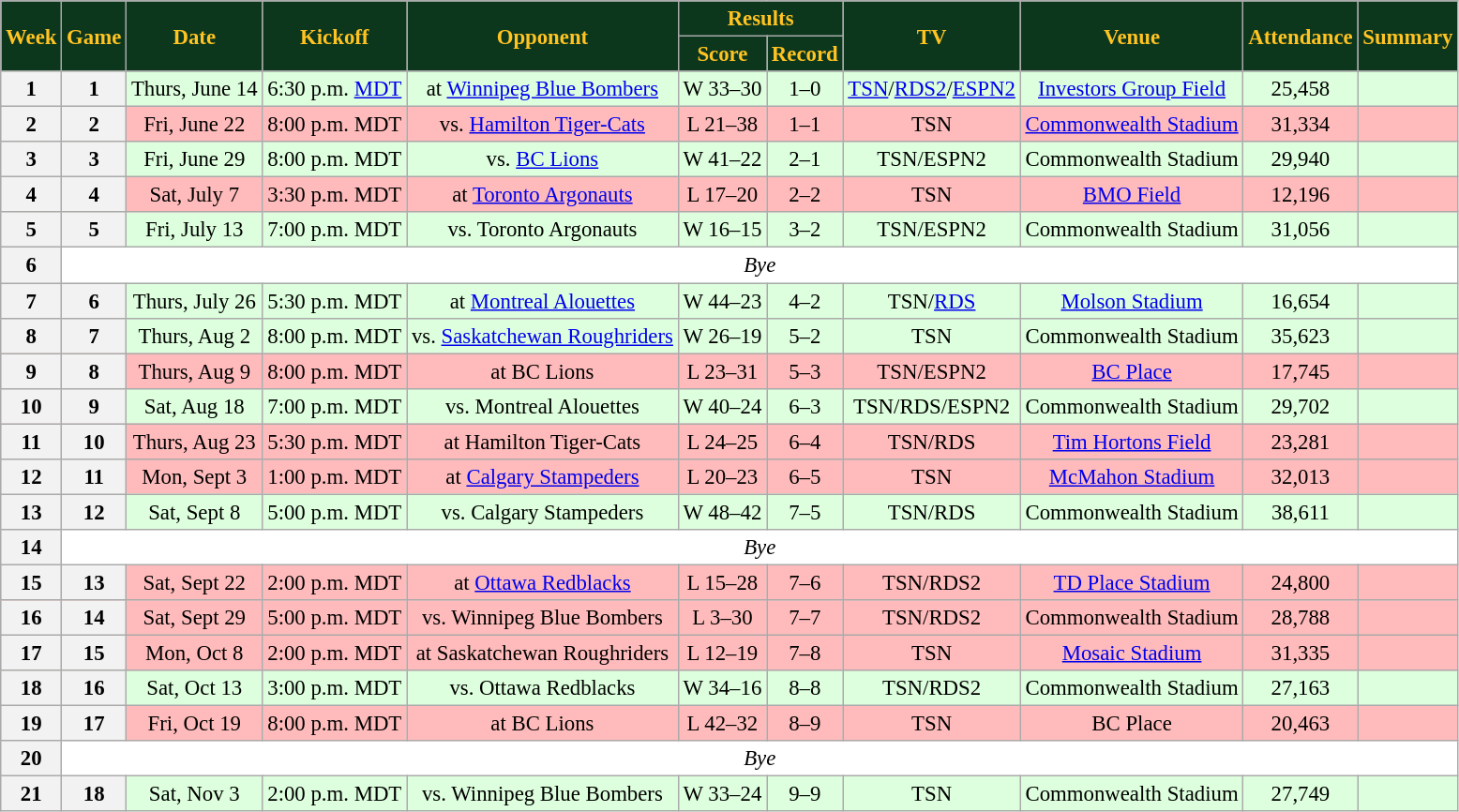<table class="wikitable" style="font-size: 95%;">
<tr>
<th style="background:#0C371D;color:#ffc322;" rowspan=2>Week</th>
<th style="background:#0C371D;color:#ffc322;" rowspan=2>Game</th>
<th style="background:#0C371D;color:#ffc322;" rowspan=2>Date</th>
<th style="background:#0C371D;color:#ffc322;" rowspan=2>Kickoff</th>
<th style="background:#0C371D;color:#ffc322;" rowspan=2>Opponent</th>
<th style="background:#0C371D;color:#ffc322;" colspan=2>Results</th>
<th style="background:#0C371D;color:#ffc322;" rowspan=2>TV</th>
<th style="background:#0C371D;color:#ffc322;" rowspan=2>Venue</th>
<th style="background:#0C371D;color:#ffc322;" rowspan=2>Attendance</th>
<th style="background:#0C371D;color:#ffc322;" rowspan=2>Summary</th>
</tr>
<tr>
<th style="background:#0C371D;color:#ffc322;">Score</th>
<th style="background:#0C371D;color:#ffc322;">Record</th>
</tr>
<tr align="center"= bgcolor="ddffdd">
<th align="center"><strong>1</strong></th>
<th align="center"><strong>1</strong></th>
<td align="center">Thurs, June 14</td>
<td align="center">6:30 p.m. <a href='#'>MDT</a></td>
<td align="center">at <a href='#'>Winnipeg Blue Bombers</a></td>
<td align="center">W 33–30</td>
<td align="center">1–0</td>
<td align="center"><a href='#'>TSN</a>/<a href='#'>RDS2</a>/<a href='#'>ESPN2</a></td>
<td align="center"><a href='#'>Investors Group Field</a></td>
<td align="center">25,458</td>
<td align="center"></td>
</tr>
<tr align="center"= bgcolor="ffbbbb">
<th align="center"><strong>2</strong></th>
<th align="center"><strong>2</strong></th>
<td align="center">Fri, June 22</td>
<td align="center">8:00 p.m. MDT</td>
<td align="center">vs. <a href='#'>Hamilton Tiger-Cats</a></td>
<td align="center">L 21–38</td>
<td align="center">1–1</td>
<td align="center">TSN</td>
<td align="center"><a href='#'>Commonwealth Stadium</a></td>
<td align="center">31,334</td>
<td align="center"></td>
</tr>
<tr align="center"= bgcolor="ddffdd">
<th align="center"><strong>3</strong></th>
<th align="center"><strong>3</strong></th>
<td align="center">Fri, June 29</td>
<td align="center">8:00 p.m. MDT</td>
<td align="center">vs. <a href='#'>BC Lions</a></td>
<td align="center">W 41–22</td>
<td align="center">2–1</td>
<td align="center">TSN/ESPN2</td>
<td align="center">Commonwealth Stadium</td>
<td align="center">29,940</td>
<td align="center"></td>
</tr>
<tr align="center"= bgcolor="ffbbbb">
<th align="center"><strong>4</strong></th>
<th align="center"><strong>4</strong></th>
<td align="center">Sat, July 7</td>
<td align="center">3:30 p.m. MDT</td>
<td align="center">at <a href='#'>Toronto Argonauts</a></td>
<td align="center">L 17–20</td>
<td align="center">2–2</td>
<td align="center">TSN</td>
<td align="center"><a href='#'>BMO Field</a></td>
<td align="center">12,196</td>
<td align="center"></td>
</tr>
<tr align="center"= bgcolor="ddffdd">
<th align="center"><strong>5</strong></th>
<th align="center"><strong>5</strong></th>
<td align="center">Fri, July 13</td>
<td align="center">7:00 p.m. MDT</td>
<td align="center">vs. Toronto Argonauts</td>
<td align="center">W 16–15</td>
<td align="center">3–2</td>
<td align="center">TSN/ESPN2</td>
<td align="center">Commonwealth Stadium</td>
<td align="center">31,056</td>
<td align="center"></td>
</tr>
<tr align="center"= bgcolor="ffffff">
<th align="center"><strong>6</strong></th>
<td colspan=10 align="center" valign="middle"><em>Bye</em></td>
</tr>
<tr align="center"= bgcolor="ddffdd">
<th align="center"><strong>7</strong></th>
<th align="center"><strong>6</strong></th>
<td align="center">Thurs, July 26</td>
<td align="center">5:30 p.m. MDT</td>
<td align="center">at <a href='#'>Montreal Alouettes</a></td>
<td align="center">W 44–23</td>
<td align="center">4–2</td>
<td align="center">TSN/<a href='#'>RDS</a></td>
<td align="center"><a href='#'>Molson Stadium</a></td>
<td align="center">16,654</td>
<td align="center"></td>
</tr>
<tr align="center"= bgcolor="ddffdd">
<th align="center"><strong>8</strong></th>
<th align="center"><strong>7</strong></th>
<td align="center">Thurs, Aug 2</td>
<td align="center">8:00 p.m. MDT</td>
<td align="center">vs. <a href='#'>Saskatchewan Roughriders</a></td>
<td align="center">W 26–19</td>
<td align="center">5–2</td>
<td align="center">TSN</td>
<td align="center">Commonwealth Stadium</td>
<td align="center">35,623</td>
<td align="center"></td>
</tr>
<tr align="center"= bgcolor="ffbbbb">
<th align="center"><strong>9</strong></th>
<th align="center"><strong>8</strong></th>
<td align="center">Thurs, Aug 9</td>
<td align="center">8:00 p.m. MDT</td>
<td align="center">at BC Lions</td>
<td align="center">L 23–31</td>
<td align="center">5–3</td>
<td align="center">TSN/ESPN2</td>
<td align="center"><a href='#'>BC Place</a></td>
<td align="center">17,745</td>
<td align="center"></td>
</tr>
<tr align="center"= bgcolor="ddffdd">
<th align="center"><strong>10</strong></th>
<th align="center"><strong>9</strong></th>
<td align="center">Sat, Aug 18</td>
<td align="center">7:00 p.m. MDT</td>
<td align="center">vs. Montreal Alouettes</td>
<td align="center">W 40–24</td>
<td align="center">6–3</td>
<td align="center">TSN/RDS/ESPN2</td>
<td align="center">Commonwealth Stadium</td>
<td align="center">29,702</td>
<td align="center"></td>
</tr>
<tr align="center"= bgcolor="ffbbbb">
<th align="center"><strong>11</strong></th>
<th align="center"><strong>10</strong></th>
<td align="center">Thurs, Aug 23</td>
<td align="center">5:30 p.m. MDT</td>
<td align="center">at Hamilton Tiger-Cats</td>
<td align="center">L 24–25</td>
<td align="center">6–4</td>
<td align="center">TSN/RDS</td>
<td align="center"><a href='#'>Tim Hortons Field</a></td>
<td align="center">23,281</td>
<td align="center"></td>
</tr>
<tr align="center"= bgcolor="ffbbbb">
<th align="center"><strong>12</strong></th>
<th align="center"><strong>11</strong></th>
<td align="center">Mon, Sept 3</td>
<td align="center">1:00 p.m. MDT</td>
<td align="center">at <a href='#'>Calgary Stampeders</a></td>
<td align="center">L 20–23</td>
<td align="center">6–5</td>
<td align="center">TSN</td>
<td align="center"><a href='#'>McMahon Stadium</a></td>
<td align="center">32,013</td>
<td align="center"></td>
</tr>
<tr align="center"= bgcolor="ddffdd">
<th align="center"><strong>13</strong></th>
<th align="center"><strong>12</strong></th>
<td align="center">Sat, Sept 8</td>
<td align="center">5:00 p.m. MDT</td>
<td align="center">vs. Calgary Stampeders</td>
<td align="center">W 48–42</td>
<td align="center">7–5</td>
<td align="center">TSN/RDS</td>
<td align="center">Commonwealth Stadium</td>
<td align="center">38,611</td>
<td align="center"></td>
</tr>
<tr align="center"= bgcolor="ffffff">
<th align="center"><strong>14</strong></th>
<td colspan=10 align="center" valign="middle"><em>Bye</em></td>
</tr>
<tr align="center"= bgcolor="ffbbbb">
<th align="center"><strong>15</strong></th>
<th align="center"><strong>13</strong></th>
<td align="center">Sat, Sept 22</td>
<td align="center">2:00 p.m. MDT</td>
<td align="center">at <a href='#'>Ottawa Redblacks</a></td>
<td align="center">L 15–28</td>
<td align="center">7–6</td>
<td align="center">TSN/RDS2</td>
<td align="center"><a href='#'>TD Place Stadium</a></td>
<td align="center">24,800</td>
<td align="center"></td>
</tr>
<tr align="center"= bgcolor="ffbbbb">
<th align="center"><strong>16</strong></th>
<th align="center"><strong>14</strong></th>
<td align="center">Sat, Sept 29</td>
<td align="center">5:00 p.m. MDT</td>
<td align="center">vs. Winnipeg Blue Bombers</td>
<td align="center">L 3–30</td>
<td align="center">7–7</td>
<td align="center">TSN/RDS2</td>
<td align="center">Commonwealth Stadium</td>
<td align="center">28,788</td>
<td align="center"></td>
</tr>
<tr align="center"= bgcolor="ffbbbb">
<th align="center"><strong>17</strong></th>
<th align="center"><strong>15</strong></th>
<td align="center">Mon, Oct 8</td>
<td align="center">2:00 p.m. MDT</td>
<td align="center">at Saskatchewan Roughriders</td>
<td align="center">L 12–19</td>
<td align="center">7–8</td>
<td align="center">TSN</td>
<td align="center"><a href='#'>Mosaic Stadium</a></td>
<td align="center">31,335</td>
<td align="center"></td>
</tr>
<tr align="center"= bgcolor="ddffdd">
<th align="center"><strong>18</strong></th>
<th align="center"><strong>16</strong></th>
<td align="center">Sat, Oct 13</td>
<td align="center">3:00 p.m. MDT</td>
<td align="center">vs. Ottawa Redblacks</td>
<td align="center">W 34–16</td>
<td align="center">8–8</td>
<td align="center">TSN/RDS2</td>
<td align="center">Commonwealth Stadium</td>
<td align="center">27,163</td>
<td align="center"></td>
</tr>
<tr align="center"= bgcolor="ffbbbb">
<th align="center"><strong>19</strong></th>
<th align="center"><strong>17</strong></th>
<td align="center">Fri, Oct 19</td>
<td align="center">8:00 p.m. MDT</td>
<td align="center">at BC Lions</td>
<td align="center">L 42–32</td>
<td align="center">8–9</td>
<td align="center">TSN</td>
<td align="center">BC Place</td>
<td align="center">20,463</td>
<td align="center"></td>
</tr>
<tr align="center"= bgcolor="ffffff">
<th align="center"><strong>20</strong></th>
<td colspan=10 align="center" valign="middle"><em>Bye</em></td>
</tr>
<tr align="center"= bgcolor="ddffdd">
<th align="center"><strong>21</strong></th>
<th align="center"><strong>18</strong></th>
<td align="center">Sat, Nov 3</td>
<td align="center">2:00 p.m. MDT</td>
<td align="center">vs. Winnipeg Blue Bombers</td>
<td align="center">W 33–24</td>
<td align="center">9–9</td>
<td align="center">TSN</td>
<td align="center">Commonwealth Stadium</td>
<td align="center">27,749</td>
<td align="center"></td>
</tr>
</table>
